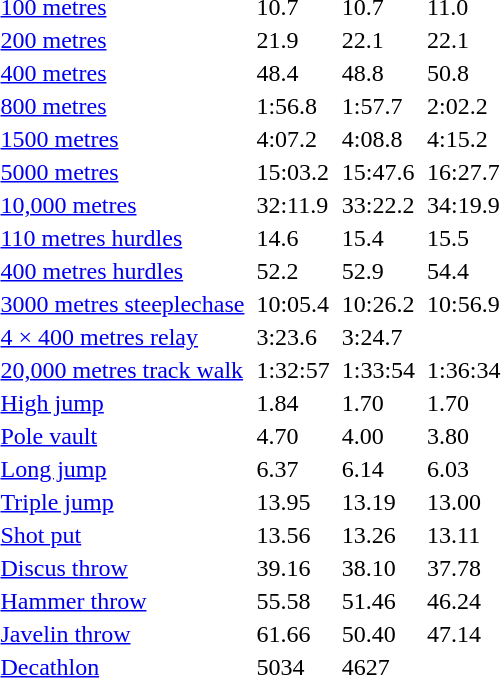<table>
<tr>
<td><a href='#'>100 metres</a></td>
<td align=left></td>
<td>10.7</td>
<td align=left></td>
<td>10.7</td>
<td align=left></td>
<td>11.0</td>
</tr>
<tr>
<td><a href='#'>200 metres</a></td>
<td align=left></td>
<td>21.9</td>
<td align=left></td>
<td>22.1</td>
<td align=left></td>
<td>22.1</td>
</tr>
<tr>
<td><a href='#'>400 metres</a></td>
<td align=left></td>
<td>48.4</td>
<td align=left></td>
<td>48.8</td>
<td align=left></td>
<td>50.8</td>
</tr>
<tr>
<td><a href='#'>800 metres</a></td>
<td align=left></td>
<td>1:56.8</td>
<td align=left></td>
<td>1:57.7</td>
<td align=left></td>
<td>2:02.2</td>
</tr>
<tr>
<td><a href='#'>1500 metres</a></td>
<td align=left></td>
<td>4:07.2</td>
<td align=left></td>
<td>4:08.8</td>
<td align=left></td>
<td>4:15.2</td>
</tr>
<tr>
<td><a href='#'>5000 metres</a></td>
<td align=left></td>
<td>15:03.2</td>
<td align=left></td>
<td>15:47.6</td>
<td align=left></td>
<td>16:27.7</td>
</tr>
<tr>
<td><a href='#'>10,000 metres</a></td>
<td align=left></td>
<td>32:11.9</td>
<td align=left></td>
<td>33:22.2</td>
<td align=left></td>
<td>34:19.9</td>
</tr>
<tr>
<td><a href='#'>110 metres hurdles</a></td>
<td align=left></td>
<td>14.6</td>
<td align=left></td>
<td>15.4</td>
<td align=left></td>
<td>15.5</td>
</tr>
<tr>
<td><a href='#'>400 metres hurdles</a></td>
<td align=left></td>
<td>52.2</td>
<td align=left></td>
<td>52.9</td>
<td align=left></td>
<td>54.4</td>
</tr>
<tr>
<td><a href='#'>3000 metres steeplechase</a></td>
<td align=left></td>
<td>10:05.4</td>
<td align=left></td>
<td>10:26.2</td>
<td align=left></td>
<td>10:56.9</td>
</tr>
<tr>
<td><a href='#'>4 × 400 metres relay</a></td>
<td></td>
<td>3:23.6</td>
<td></td>
<td>3:24.7</td>
<td></td>
<td></td>
</tr>
<tr>
<td><a href='#'>20,000 metres track walk</a></td>
<td align=left></td>
<td>1:32:57</td>
<td align=left></td>
<td>1:33:54</td>
<td align=left></td>
<td>1:36:34</td>
</tr>
<tr>
<td><a href='#'>High jump</a></td>
<td align=left></td>
<td>1.84</td>
<td align=left></td>
<td>1.70</td>
<td align=left><br></td>
<td>1.70</td>
</tr>
<tr>
<td><a href='#'>Pole vault</a></td>
<td align=left></td>
<td>4.70</td>
<td align=left></td>
<td>4.00</td>
<td align=left></td>
<td>3.80</td>
</tr>
<tr>
<td><a href='#'>Long jump</a></td>
<td align=left></td>
<td>6.37</td>
<td align=left></td>
<td>6.14</td>
<td align=left></td>
<td>6.03</td>
</tr>
<tr>
<td><a href='#'>Triple jump</a></td>
<td align=left></td>
<td>13.95</td>
<td align=left></td>
<td>13.19</td>
<td align=left></td>
<td>13.00</td>
</tr>
<tr>
<td><a href='#'>Shot put</a></td>
<td align=left></td>
<td>13.56</td>
<td align=left></td>
<td>13.26</td>
<td align=left></td>
<td>13.11</td>
</tr>
<tr>
<td><a href='#'>Discus throw</a></td>
<td align=left></td>
<td>39.16</td>
<td align=left></td>
<td>38.10</td>
<td align=left></td>
<td>37.78</td>
</tr>
<tr>
<td><a href='#'>Hammer throw</a></td>
<td align=left></td>
<td>55.58</td>
<td align=left></td>
<td>51.46</td>
<td align=left></td>
<td>46.24</td>
</tr>
<tr>
<td><a href='#'>Javelin throw</a></td>
<td align=left></td>
<td>61.66</td>
<td align=left></td>
<td>50.40</td>
<td align=left></td>
<td>47.14</td>
</tr>
<tr>
<td><a href='#'>Decathlon</a></td>
<td align=left></td>
<td>5034</td>
<td align=left></td>
<td>4627</td>
<td align=left></td>
<td></td>
</tr>
</table>
